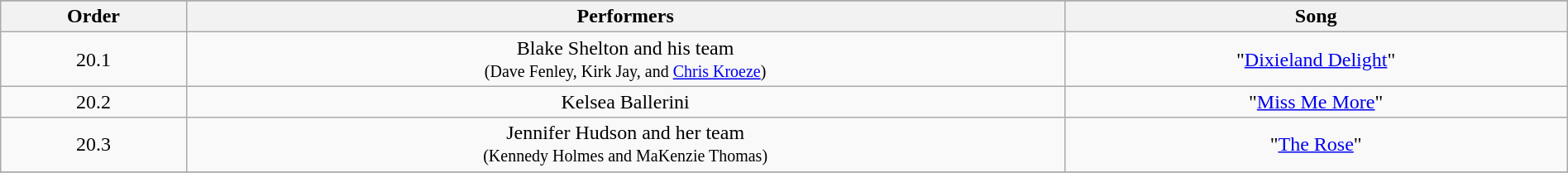<table class="wikitable" style="text-align:center; width:100%;">
<tr>
</tr>
<tr>
<th>Order</th>
<th>Performers</th>
<th>Song</th>
</tr>
<tr>
<td>20.1</td>
<td>Blake Shelton and his team <br><small>(Dave Fenley, Kirk Jay, and <a href='#'>Chris Kroeze</a>)</small></td>
<td>"<a href='#'>Dixieland Delight</a>"</td>
</tr>
<tr>
<td>20.2</td>
<td>Kelsea Ballerini</td>
<td>"<a href='#'>Miss Me More</a>"</td>
</tr>
<tr>
<td>20.3</td>
<td>Jennifer Hudson and her team  <br><small>(Kennedy Holmes and MaKenzie Thomas)</small></td>
<td>"<a href='#'>The Rose</a>"</td>
</tr>
<tr>
</tr>
</table>
